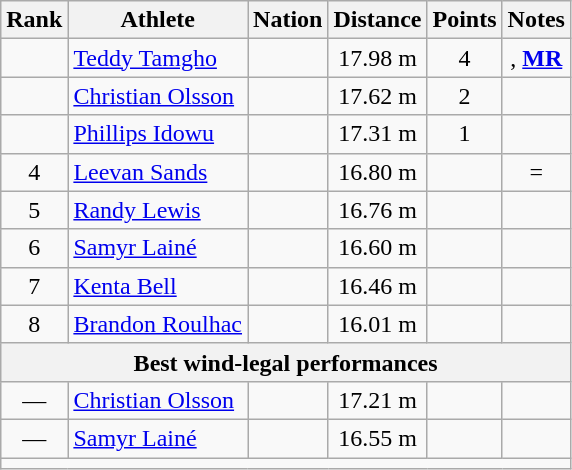<table class="wikitable mw-datatable sortable" style="text-align:center;">
<tr>
<th>Rank</th>
<th>Athlete</th>
<th>Nation</th>
<th>Distance</th>
<th>Points</th>
<th>Notes</th>
</tr>
<tr>
<td></td>
<td align=left><a href='#'>Teddy Tamgho</a></td>
<td align=left></td>
<td>17.98 m </td>
<td>4</td>
<td><strong></strong>, <strong><a href='#'>MR</a></strong></td>
</tr>
<tr>
<td></td>
<td align=left><a href='#'>Christian Olsson</a></td>
<td align=left></td>
<td>17.62 m </td>
<td>2</td>
<td></td>
</tr>
<tr>
<td></td>
<td align=left><a href='#'>Phillips Idowu</a></td>
<td align=left></td>
<td>17.31 m </td>
<td>1</td>
<td></td>
</tr>
<tr>
<td>4</td>
<td align=left><a href='#'>Leevan Sands</a></td>
<td align=left></td>
<td>16.80 m </td>
<td></td>
<td>=</td>
</tr>
<tr>
<td>5</td>
<td align=left><a href='#'>Randy Lewis</a></td>
<td align=left></td>
<td>16.76 m </td>
<td></td>
<td></td>
</tr>
<tr>
<td>6</td>
<td align=left><a href='#'>Samyr Lainé</a></td>
<td align=left></td>
<td>16.60 m </td>
<td></td>
<td></td>
</tr>
<tr>
<td>7</td>
<td align=left><a href='#'>Kenta Bell</a></td>
<td align=left></td>
<td>16.46 m </td>
<td></td>
<td></td>
</tr>
<tr>
<td>8</td>
<td align=left><a href='#'>Brandon Roulhac</a></td>
<td align=left></td>
<td>16.01 m </td>
<td></td>
<td></td>
</tr>
<tr>
<th align=center colspan=6>Best wind-legal performances</th>
</tr>
<tr>
<td>—</td>
<td align=left><a href='#'>Christian Olsson</a></td>
<td align=left></td>
<td>17.21 m </td>
<td></td>
<td></td>
</tr>
<tr>
<td>—</td>
<td align=left><a href='#'>Samyr Lainé</a></td>
<td align=left></td>
<td>16.55 m </td>
<td></td>
<td></td>
</tr>
<tr class="sortbottom">
<td colspan=6></td>
</tr>
</table>
